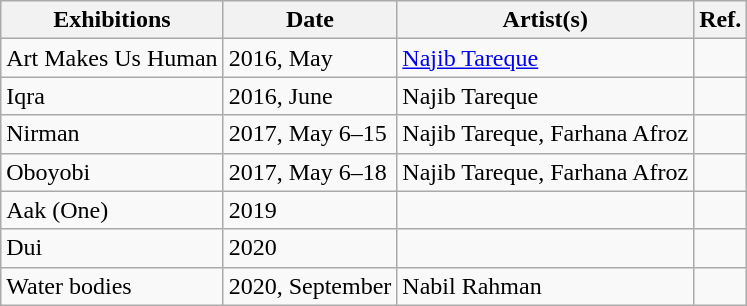<table class="wikitable sortable">
<tr>
<th>Exhibitions</th>
<th>Date</th>
<th>Artist(s)</th>
<th>Ref.</th>
</tr>
<tr>
<td>Art Makes Us Human</td>
<td>2016, May</td>
<td><a href='#'>Najib Tareque</a></td>
<td></td>
</tr>
<tr>
<td>Iqra</td>
<td>2016, June</td>
<td>Najib Tareque</td>
<td></td>
</tr>
<tr>
<td>Nirman</td>
<td>2017, May 6–15</td>
<td>Najib Tareque, Farhana Afroz</td>
<td></td>
</tr>
<tr>
<td>Oboyobi</td>
<td>2017, May 6–18</td>
<td>Najib Tareque, Farhana Afroz</td>
<td></td>
</tr>
<tr>
<td>Aak (One)</td>
<td>2019</td>
<td></td>
<td></td>
</tr>
<tr>
<td>Dui</td>
<td>2020</td>
<td></td>
<td></td>
</tr>
<tr>
<td>Water bodies</td>
<td>2020, September</td>
<td>Nabil Rahman</td>
<td></td>
</tr>
</table>
